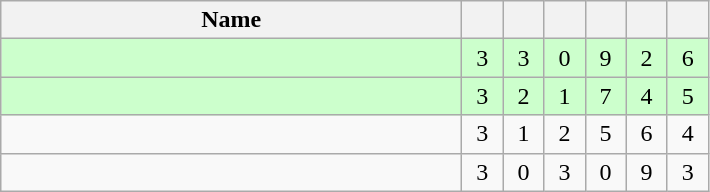<table class=wikitable style="text-align:center">
<tr>
<th width=300>Name</th>
<th width=20></th>
<th width=20></th>
<th width=20></th>
<th width=20></th>
<th width=20></th>
<th width=20></th>
</tr>
<tr style="background-color:#ccffcc;">
<td style="text-align:left;"></td>
<td>3</td>
<td>3</td>
<td>0</td>
<td>9</td>
<td>2</td>
<td>6</td>
</tr>
<tr style="background-color:#ccffcc;">
<td style="text-align:left;"></td>
<td>3</td>
<td>2</td>
<td>1</td>
<td>7</td>
<td>4</td>
<td>5</td>
</tr>
<tr>
<td style="text-align:left;"></td>
<td>3</td>
<td>1</td>
<td>2</td>
<td>5</td>
<td>6</td>
<td>4</td>
</tr>
<tr>
<td style="text-align:left;"></td>
<td>3</td>
<td>0</td>
<td>3</td>
<td>0</td>
<td>9</td>
<td>3</td>
</tr>
</table>
